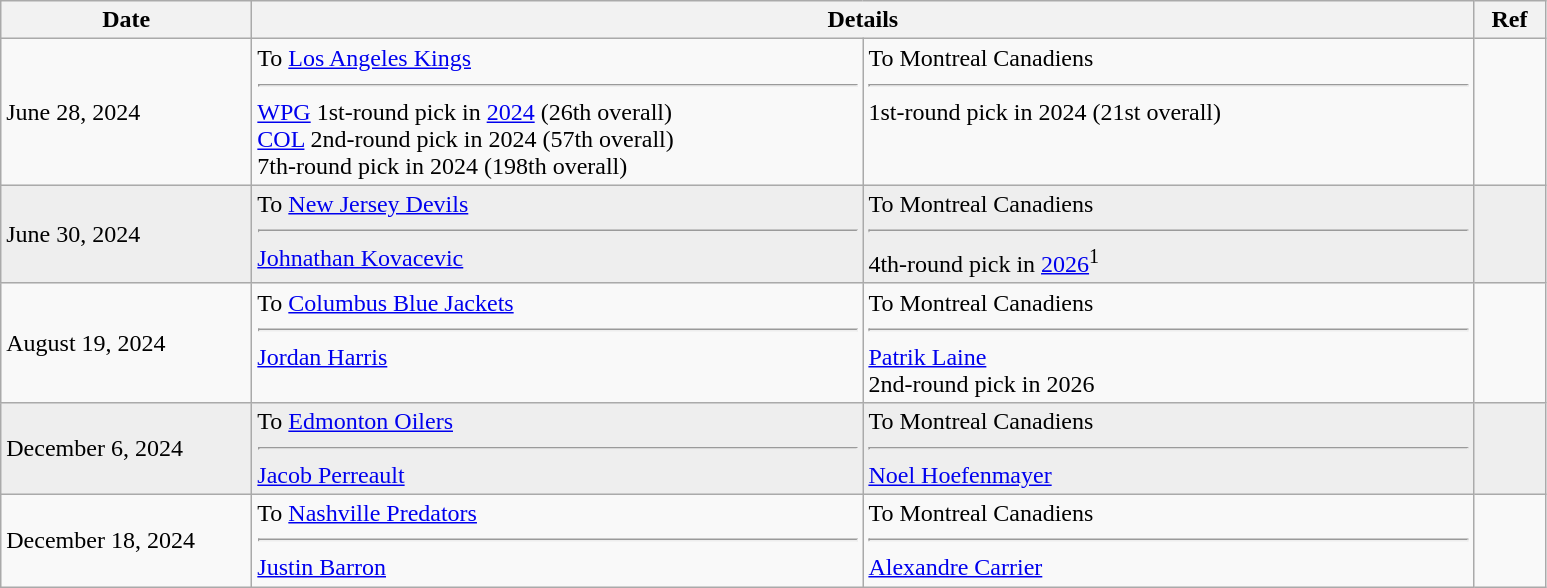<table class="wikitable">
<tr>
<th style="width: 10em;">Date</th>
<th colspan=2>Details</th>
<th style="width: 2.5em;">Ref</th>
</tr>
<tr>
<td>June 28, 2024</td>
<td style="width: 25em;" valign="top">To <a href='#'>Los Angeles Kings</a><hr><a href='#'>WPG</a> 1st-round pick in <a href='#'>2024</a> (26th overall)<br><a href='#'>COL</a> 2nd-round pick in 2024 (57th overall)<br>7th-round pick in 2024 (198th overall)</td>
<td style="width: 25em;" valign="top">To Montreal Canadiens<hr>1st-round pick in 2024 (21st overall)</td>
<td></td>
</tr>
<tr bgcolor="eeeeee">
<td>June 30, 2024</td>
<td valign="top">To <a href='#'>New Jersey Devils</a> <hr><a href='#'>Johnathan Kovacevic</a></td>
<td valign="top">To Montreal Canadiens<hr>4th-round pick in <a href='#'>2026</a><sup>1</sup></td>
<td></td>
</tr>
<tr>
<td>August 19, 2024</td>
<td valign="top">To <a href='#'>Columbus Blue Jackets</a><hr><a href='#'>Jordan Harris</a></td>
<td valign="top">To Montreal Canadiens<hr><a href='#'>Patrik Laine</a><br>2nd-round pick in 2026</td>
<td></td>
</tr>
<tr bgcolor="eeeeee">
<td>December 6, 2024</td>
<td valign="top">To <a href='#'>Edmonton Oilers</a><hr><a href='#'>Jacob Perreault</a></td>
<td valign="top">To Montreal Canadiens<hr><a href='#'>Noel Hoefenmayer</a></td>
<td></td>
</tr>
<tr>
<td>December 18, 2024</td>
<td valign="top">To <a href='#'>Nashville Predators</a><hr><a href='#'>Justin Barron</a></td>
<td valign="top">To Montreal Canadiens<hr><a href='#'>Alexandre Carrier</a></td>
<td></td>
</tr>
</table>
